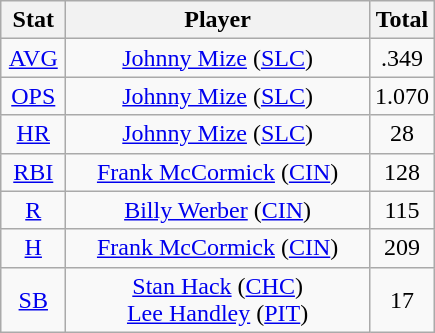<table class="wikitable" style="text-align:center;">
<tr>
<th style="width:15%;">Stat</th>
<th>Player</th>
<th style="width:15%;">Total</th>
</tr>
<tr>
<td><a href='#'>AVG</a></td>
<td><a href='#'>Johnny Mize</a> (<a href='#'>SLC</a>)</td>
<td>.349</td>
</tr>
<tr>
<td><a href='#'>OPS</a></td>
<td><a href='#'>Johnny Mize</a> (<a href='#'>SLC</a>)</td>
<td>1.070</td>
</tr>
<tr>
<td><a href='#'>HR</a></td>
<td><a href='#'>Johnny Mize</a> (<a href='#'>SLC</a>)</td>
<td>28</td>
</tr>
<tr>
<td><a href='#'>RBI</a></td>
<td><a href='#'>Frank McCormick</a> (<a href='#'>CIN</a>)</td>
<td>128</td>
</tr>
<tr>
<td><a href='#'>R</a></td>
<td><a href='#'>Billy Werber</a> (<a href='#'>CIN</a>)</td>
<td>115</td>
</tr>
<tr>
<td><a href='#'>H</a></td>
<td><a href='#'>Frank McCormick</a> (<a href='#'>CIN</a>)</td>
<td>209</td>
</tr>
<tr>
<td><a href='#'>SB</a></td>
<td><a href='#'>Stan Hack</a> (<a href='#'>CHC</a>)<br><a href='#'>Lee Handley</a> (<a href='#'>PIT</a>)</td>
<td>17</td>
</tr>
</table>
